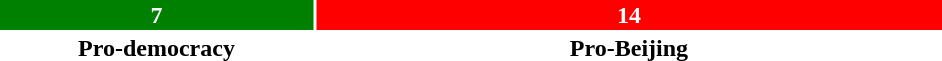<table style="width:50%; text-align:center;">
<tr style="color:white;">
<td style="background:green; width:33.33%;"><strong>7</strong></td>
<td style="background:red; width:66.67%;"><strong>14</strong></td>
</tr>
<tr>
<td><span><strong>Pro-democracy</strong></span></td>
<td><span><strong>Pro-Beijing</strong></span></td>
</tr>
</table>
